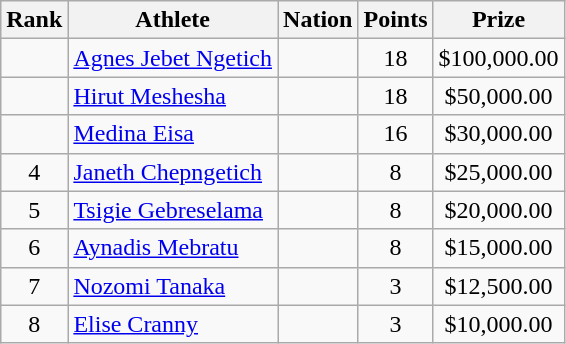<table class="wikitable mw-datatable sortable" style="text-align:center;">
<tr>
<th scope="col" style="width: 10px;">Rank</th>
<th scope="col">Athlete</th>
<th scope="col">Nation</th>
<th scope="col">Points</th>
<th scope="col">Prize</th>
</tr>
<tr>
<td></td>
<td align=left><a href='#'>Agnes Jebet Ngetich</a> </td>
<td align=left></td>
<td>18</td>
<td>$100,000.00</td>
</tr>
<tr>
<td></td>
<td align=left><a href='#'>Hirut Meshesha</a> </td>
<td align=left></td>
<td>18</td>
<td>$50,000.00</td>
</tr>
<tr>
<td></td>
<td align=left><a href='#'>Medina Eisa</a> </td>
<td align=left></td>
<td>16</td>
<td>$30,000.00</td>
</tr>
<tr>
<td>4</td>
<td align=left><a href='#'>Janeth Chepngetich</a> </td>
<td align=left></td>
<td>8</td>
<td>$25,000.00</td>
</tr>
<tr>
<td>5</td>
<td align=left><a href='#'>Tsigie Gebreselama</a> </td>
<td align=left></td>
<td>8</td>
<td>$20,000.00</td>
</tr>
<tr>
<td>6</td>
<td align=left><a href='#'>Aynadis Mebratu</a> </td>
<td align=left></td>
<td>8</td>
<td>$15,000.00</td>
</tr>
<tr>
<td>7</td>
<td align=left><a href='#'>Nozomi Tanaka</a> </td>
<td align=left></td>
<td>3</td>
<td>$12,500.00</td>
</tr>
<tr>
<td>8</td>
<td align=left><a href='#'>Elise Cranny</a> </td>
<td align=left></td>
<td>3</td>
<td>$10,000.00</td>
</tr>
</table>
